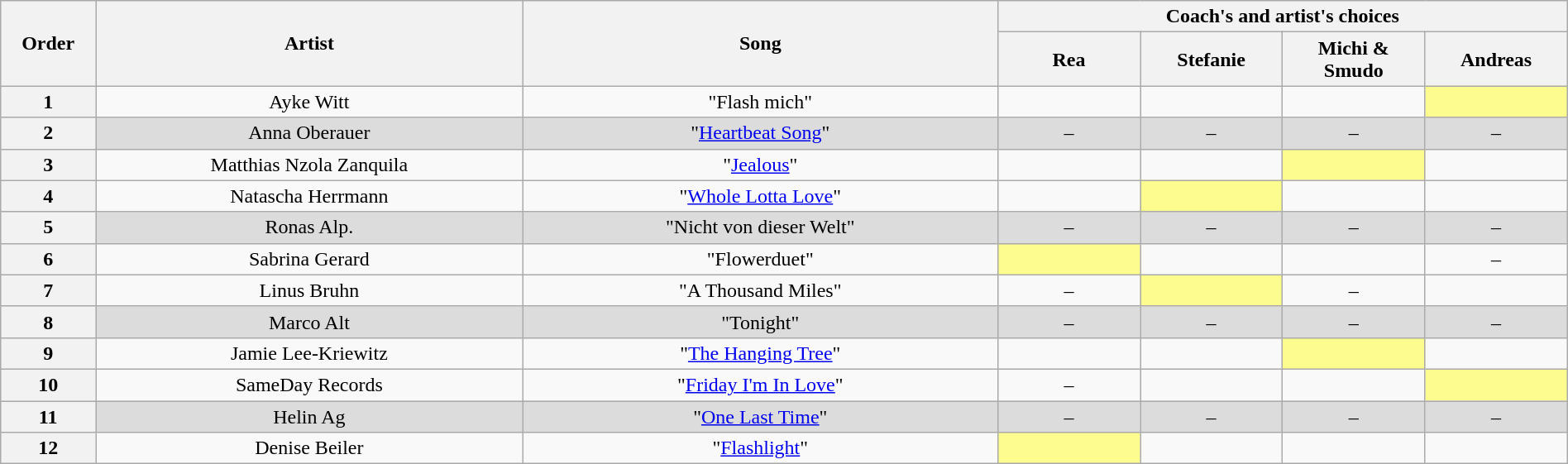<table class="wikitable" style="text-align:center; width:100%;">
<tr>
<th scope="col" rowspan="2" style="width:04%;">Order</th>
<th scope="col" rowspan="2" style="width:18%;">Artist</th>
<th scope="col" rowspan="2" style="width:20%;">Song</th>
<th scope="col" colspan="4" style="width:24%;">Coach's and artist's choices</th>
</tr>
<tr>
<th style="width:06%;">Rea</th>
<th style="width:06%;">Stefanie</th>
<th style="width:06%;">Michi & Smudo</th>
<th style="width:06%;">Andreas</th>
</tr>
<tr>
<th>1</th>
<td>Ayke Witt</td>
<td>"Flash mich"</td>
<td><strong></strong></td>
<td><strong></strong></td>
<td><strong></strong></td>
<td style="background: #fdfc8f;"><strong></strong></td>
</tr>
<tr style="background: #dcdcdc;" |>
<th>2</th>
<td>Anna Oberauer</td>
<td>"<a href='#'>Heartbeat Song</a>"</td>
<td>–</td>
<td>–</td>
<td>–</td>
<td>–</td>
</tr>
<tr>
<th>3</th>
<td>Matthias Nzola Zanquila</td>
<td>"<a href='#'>Jealous</a>"</td>
<td><strong></strong></td>
<td><strong></strong></td>
<td style="background: #fdfc8f;"><strong></strong></td>
<td><strong></strong></td>
</tr>
<tr>
<th>4</th>
<td>Natascha Herrmann</td>
<td>"<a href='#'>Whole Lotta Love</a>"</td>
<td><strong></strong></td>
<td style="background: #fdfc8f;"><strong></strong></td>
<td><strong></strong></td>
<td><strong></strong></td>
</tr>
<tr style="background: #dcdcdc;" |>
<th>5</th>
<td>Ronas Alp.</td>
<td>"Nicht von dieser Welt"</td>
<td>–</td>
<td>–</td>
<td>–</td>
<td>–</td>
</tr>
<tr>
<th>6</th>
<td>Sabrina Gerard</td>
<td>"Flowerduet"</td>
<td style="background: #fdfc8f;"><strong></strong></td>
<td><strong></strong></td>
<td><strong></strong></td>
<td>–</td>
</tr>
<tr>
<th>7</th>
<td>Linus Bruhn</td>
<td>"A Thousand Miles"</td>
<td>–</td>
<td style="background: #fdfc8f;"><strong></strong></td>
<td>–</td>
<td><strong></strong></td>
</tr>
<tr style="background: #dcdcdc;" |>
<th>8</th>
<td>Marco Alt</td>
<td>"Tonight"</td>
<td>–</td>
<td>–</td>
<td>–</td>
<td>–</td>
</tr>
<tr>
<th>9</th>
<td>Jamie Lee-Kriewitz</td>
<td>"<a href='#'>The Hanging Tree</a>"</td>
<td><strong></strong></td>
<td><strong></strong></td>
<td style="background: #fdfc8f;"><strong></strong></td>
<td><strong></strong></td>
</tr>
<tr>
<th>10</th>
<td>SameDay Records</td>
<td>"<a href='#'>Friday I'm In Love</a>"</td>
<td>–</td>
<td><strong></strong></td>
<td><strong></strong></td>
<td style="background: #fdfc8f;"><strong></strong></td>
</tr>
<tr style="background: #dcdcdc;" |>
<th>11</th>
<td>Helin Ag</td>
<td>"<a href='#'>One Last Time</a>"</td>
<td>–</td>
<td>–</td>
<td>–</td>
<td>–</td>
</tr>
<tr>
<th>12</th>
<td>Denise Beiler</td>
<td>"<a href='#'>Flashlight</a>"</td>
<td style="background: #fdfc8f;"><strong></strong></td>
<td><strong></strong></td>
<td><strong></strong></td>
<td><strong></strong></td>
</tr>
</table>
